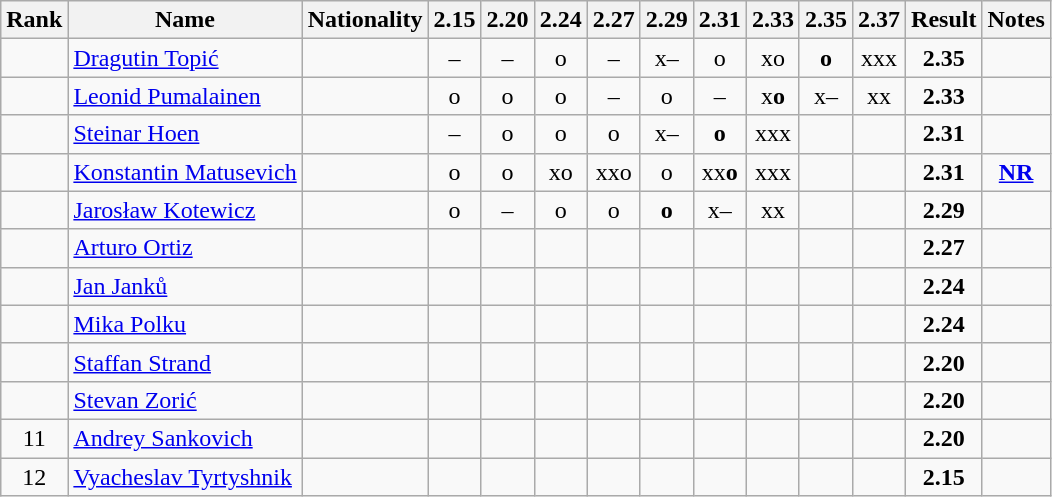<table class="wikitable sortable" style="text-align:center">
<tr>
<th>Rank</th>
<th>Name</th>
<th>Nationality</th>
<th>2.15</th>
<th>2.20</th>
<th>2.24</th>
<th>2.27</th>
<th>2.29</th>
<th>2.31</th>
<th>2.33</th>
<th>2.35</th>
<th>2.37</th>
<th>Result</th>
<th>Notes</th>
</tr>
<tr>
<td></td>
<td align="left"><a href='#'>Dragutin Topić</a></td>
<td align=left></td>
<td>–</td>
<td>–</td>
<td>o</td>
<td>–</td>
<td>x–</td>
<td>o</td>
<td>xo</td>
<td><strong>o</strong></td>
<td>xxx</td>
<td><strong>2.35</strong></td>
<td></td>
</tr>
<tr>
<td></td>
<td align="left"><a href='#'>Leonid Pumalainen</a></td>
<td align=left></td>
<td>o</td>
<td>o</td>
<td>o</td>
<td>–</td>
<td>o</td>
<td>–</td>
<td>x<strong>o</strong></td>
<td>x–</td>
<td>xx</td>
<td><strong>2.33</strong></td>
<td></td>
</tr>
<tr>
<td></td>
<td align="left"><a href='#'>Steinar Hoen</a></td>
<td align=left></td>
<td>–</td>
<td>o</td>
<td>o</td>
<td>o</td>
<td>x–</td>
<td><strong>o</strong></td>
<td>xxx</td>
<td></td>
<td></td>
<td><strong>2.31</strong></td>
<td></td>
</tr>
<tr>
<td></td>
<td align="left"><a href='#'>Konstantin Matusevich</a></td>
<td align=left></td>
<td>o</td>
<td>o</td>
<td>xo</td>
<td>xxo</td>
<td>o</td>
<td>xx<strong>o</strong></td>
<td>xxx</td>
<td></td>
<td></td>
<td><strong>2.31</strong></td>
<td><strong><a href='#'>NR</a></strong></td>
</tr>
<tr>
<td></td>
<td align="left"><a href='#'>Jarosław Kotewicz</a></td>
<td align=left></td>
<td>o</td>
<td>–</td>
<td>o</td>
<td>o</td>
<td><strong>o</strong></td>
<td>x–</td>
<td>xx</td>
<td></td>
<td></td>
<td><strong>2.29</strong></td>
<td></td>
</tr>
<tr>
<td></td>
<td align="left"><a href='#'>Arturo Ortiz</a></td>
<td align=left></td>
<td></td>
<td></td>
<td></td>
<td></td>
<td></td>
<td></td>
<td></td>
<td></td>
<td></td>
<td><strong>2.27</strong></td>
<td></td>
</tr>
<tr>
<td></td>
<td align="left"><a href='#'>Jan Janků</a></td>
<td align=left></td>
<td></td>
<td></td>
<td></td>
<td></td>
<td></td>
<td></td>
<td></td>
<td></td>
<td></td>
<td><strong>2.24</strong></td>
<td></td>
</tr>
<tr>
<td></td>
<td align="left"><a href='#'>Mika Polku</a></td>
<td align=left></td>
<td></td>
<td></td>
<td></td>
<td></td>
<td></td>
<td></td>
<td></td>
<td></td>
<td></td>
<td><strong>2.24</strong></td>
<td></td>
</tr>
<tr>
<td></td>
<td align="left"><a href='#'>Staffan Strand</a></td>
<td align=left></td>
<td></td>
<td></td>
<td></td>
<td></td>
<td></td>
<td></td>
<td></td>
<td></td>
<td></td>
<td><strong>2.20</strong></td>
<td></td>
</tr>
<tr>
<td></td>
<td align="left"><a href='#'>Stevan Zorić</a></td>
<td align=left></td>
<td></td>
<td></td>
<td></td>
<td></td>
<td></td>
<td></td>
<td></td>
<td></td>
<td></td>
<td><strong>2.20</strong></td>
<td></td>
</tr>
<tr>
<td>11</td>
<td align="left"><a href='#'>Andrey Sankovich</a></td>
<td align=left></td>
<td></td>
<td></td>
<td></td>
<td></td>
<td></td>
<td></td>
<td></td>
<td></td>
<td></td>
<td><strong>2.20</strong></td>
<td></td>
</tr>
<tr>
<td>12</td>
<td align="left"><a href='#'>Vyacheslav Tyrtyshnik</a></td>
<td align=left></td>
<td></td>
<td></td>
<td></td>
<td></td>
<td></td>
<td></td>
<td></td>
<td></td>
<td></td>
<td><strong>2.15</strong></td>
<td></td>
</tr>
</table>
